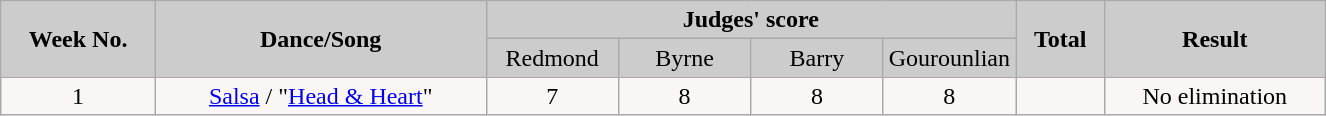<table class="wikitable collapsible">
<tr>
<th rowspan="2" style="background:#ccc; text-align:Center;"><strong>Week No.</strong></th>
<th rowspan="2" style="background:#ccc; text-align:Center;"><strong>Dance/Song</strong></th>
<th colspan="4" style="background:#ccc; text-align:Center;"><strong>Judges' score</strong></th>
<th rowspan="2" style="background:#ccc; text-align:Center;"><strong>Total</strong></th>
<th rowspan="2" style="background:#ccc; text-align:Center;"><strong>Result</strong></th>
</tr>
<tr style="text-align:center; background:#ccc;">
<td style="width:10%; ">Redmond</td>
<td style="width:10%; ">Byrne</td>
<td style="width:10%; ">Barry</td>
<td style="width:10%; ">Gourounlian</td>
</tr>
<tr style="text-align:center; background:#faf6f6;">
<td>1</td>
<td><a href='#'>Salsa</a> / "<a href='#'>Head & Heart</a>"</td>
<td>7</td>
<td>8</td>
<td>8</td>
<td>8</td>
<td></td>
<td>No elimination</td>
</tr>
</table>
